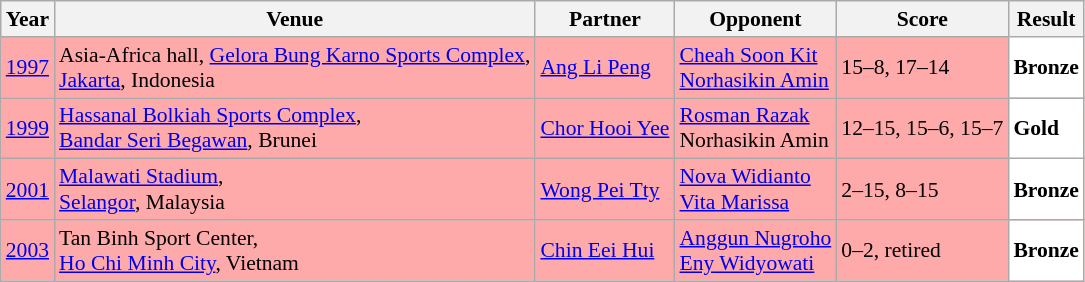<table class="sortable wikitable" style="font-size: 90%;">
<tr>
<th>Year</th>
<th>Venue</th>
<th>Partner</th>
<th>Opponent</th>
<th>Score</th>
<th>Result</th>
</tr>
<tr style="background:#FFAAAA">
<td align="center"><a href='#'>1997</a></td>
<td align="left">Asia-Africa hall, <a href='#'>Gelora Bung Karno Sports Complex</a>,<br><a href='#'>Jakarta</a>, Indonesia</td>
<td align="left"> <a href='#'>Ang Li Peng</a></td>
<td align="left"> <a href='#'>Cheah Soon Kit</a><br> <a href='#'>Norhasikin Amin</a></td>
<td align="left">15–8, 17–14</td>
<td style="text-align:left; background:white"> <strong>Bronze</strong></td>
</tr>
<tr style="background:#FFAAAA">
<td align="center"><a href='#'>1999</a></td>
<td align="left"><a href='#'>Hassanal Bolkiah Sports Complex</a>,<br><a href='#'>Bandar Seri Begawan</a>, Brunei</td>
<td align="left"> <a href='#'>Chor Hooi Yee</a></td>
<td align="left"> <a href='#'>Rosman Razak</a><br> Norhasikin Amin</td>
<td align="left">12–15, 15–6, 15–7</td>
<td style="text-align:left; background:white"> <strong>Gold</strong></td>
</tr>
<tr style="background:#FFAAAA">
<td align="center"><a href='#'>2001</a></td>
<td align="left"><a href='#'>Malawati Stadium</a>,<br><a href='#'>Selangor</a>, Malaysia</td>
<td align="left"> <a href='#'>Wong Pei Tty</a></td>
<td align="left"> <a href='#'>Nova Widianto</a><br> <a href='#'>Vita Marissa</a></td>
<td align="left">2–15, 8–15</td>
<td style="text-align:left; background:white"> <strong>Bronze</strong></td>
</tr>
<tr style="background:#FFAAAA">
<td align="center"><a href='#'>2003</a></td>
<td align="left">Tan Binh Sport Center,<br><a href='#'>Ho Chi Minh City</a>, Vietnam</td>
<td align="left"> <a href='#'>Chin Eei Hui</a></td>
<td align="left"> <a href='#'>Anggun Nugroho</a><br> <a href='#'>Eny Widyowati</a></td>
<td align="left">0–2, retired</td>
<td style="text-align:left; background:white"> <strong>Bronze</strong></td>
</tr>
</table>
